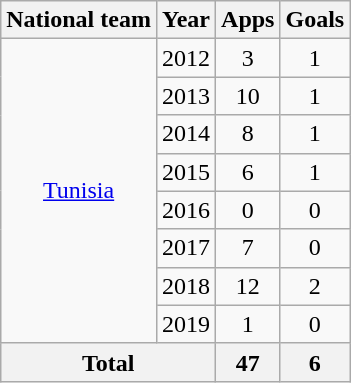<table class="wikitable" style="text-align:center">
<tr>
<th>National team</th>
<th>Year</th>
<th>Apps</th>
<th>Goals</th>
</tr>
<tr>
<td rowspan="8"><a href='#'>Tunisia</a></td>
<td>2012</td>
<td>3</td>
<td>1</td>
</tr>
<tr>
<td>2013</td>
<td>10</td>
<td>1</td>
</tr>
<tr>
<td>2014</td>
<td>8</td>
<td>1</td>
</tr>
<tr>
<td>2015</td>
<td>6</td>
<td>1</td>
</tr>
<tr>
<td>2016</td>
<td>0</td>
<td>0</td>
</tr>
<tr>
<td>2017</td>
<td>7</td>
<td>0</td>
</tr>
<tr>
<td>2018</td>
<td>12</td>
<td>2</td>
</tr>
<tr>
<td>2019</td>
<td>1</td>
<td>0</td>
</tr>
<tr>
<th colspan="2">Total</th>
<th>47</th>
<th>6</th>
</tr>
</table>
